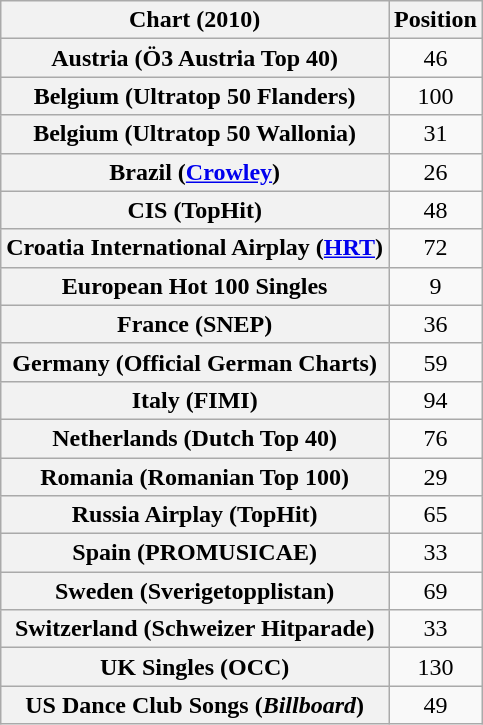<table class="wikitable sortable plainrowheaders">
<tr>
<th>Chart (2010)</th>
<th>Position</th>
</tr>
<tr>
<th scope="row">Austria (Ö3 Austria Top 40)</th>
<td style="text-align:center;">46</td>
</tr>
<tr>
<th scope="row">Belgium (Ultratop 50 Flanders)</th>
<td style="text-align:center;">100</td>
</tr>
<tr>
<th scope="row">Belgium (Ultratop 50 Wallonia)</th>
<td style="text-align:center;">31</td>
</tr>
<tr>
<th scope="row">Brazil (<a href='#'>Crowley</a>)</th>
<td style="text-align:center;">26</td>
</tr>
<tr>
<th scope="row">CIS (TopHit)</th>
<td style="text-align:center;">48</td>
</tr>
<tr>
<th scope="row">Croatia International Airplay (<a href='#'>HRT</a>)</th>
<td align="center">72</td>
</tr>
<tr>
<th scope="row">European Hot 100 Singles</th>
<td style="text-align:center;">9</td>
</tr>
<tr>
<th scope="row">France (SNEP)</th>
<td style="text-align:center;">36</td>
</tr>
<tr>
<th scope="row">Germany (Official German Charts)</th>
<td align="center">59</td>
</tr>
<tr>
<th scope="row">Italy (FIMI)</th>
<td align="center">94</td>
</tr>
<tr>
<th scope="row">Netherlands (Dutch Top 40)</th>
<td style="text-align:center;">76</td>
</tr>
<tr>
<th scope="row">Romania (Romanian Top 100)</th>
<td align="center">29</td>
</tr>
<tr>
<th scope="row">Russia Airplay (TopHit)</th>
<td align="center">65</td>
</tr>
<tr>
<th scope="row">Spain (PROMUSICAE)</th>
<td align="center">33</td>
</tr>
<tr>
<th scope="row">Sweden (Sverigetopplistan)</th>
<td style="text-align:center;">69</td>
</tr>
<tr>
<th scope="row">Switzerland (Schweizer Hitparade)</th>
<td style="text-align:center;">33</td>
</tr>
<tr>
<th scope="row">UK Singles (OCC)</th>
<td style="text-align:center;">130</td>
</tr>
<tr>
<th scope="row">US Dance Club Songs (<em>Billboard</em>)</th>
<td align="center">49</td>
</tr>
</table>
